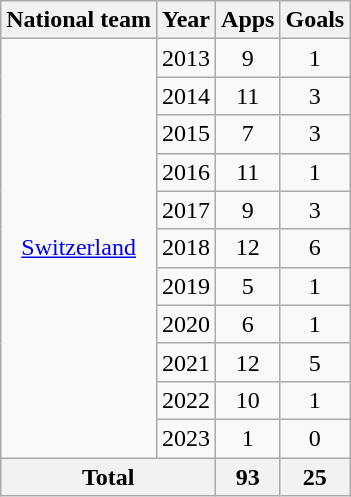<table class="wikitable" style="text-align:center">
<tr>
<th>National team</th>
<th>Year</th>
<th>Apps</th>
<th>Goals</th>
</tr>
<tr>
<td rowspan="11"><a href='#'>Switzerland</a></td>
<td>2013</td>
<td>9</td>
<td>1</td>
</tr>
<tr>
<td>2014</td>
<td>11</td>
<td>3</td>
</tr>
<tr>
<td>2015</td>
<td>7</td>
<td>3</td>
</tr>
<tr>
<td>2016</td>
<td>11</td>
<td>1</td>
</tr>
<tr>
<td>2017</td>
<td>9</td>
<td>3</td>
</tr>
<tr>
<td>2018</td>
<td>12</td>
<td>6</td>
</tr>
<tr>
<td>2019</td>
<td>5</td>
<td>1</td>
</tr>
<tr>
<td>2020</td>
<td>6</td>
<td>1</td>
</tr>
<tr>
<td>2021</td>
<td>12</td>
<td>5</td>
</tr>
<tr>
<td>2022</td>
<td>10</td>
<td>1</td>
</tr>
<tr>
<td>2023</td>
<td>1</td>
<td>0</td>
</tr>
<tr>
<th colspan="2">Total</th>
<th>93</th>
<th>25</th>
</tr>
</table>
